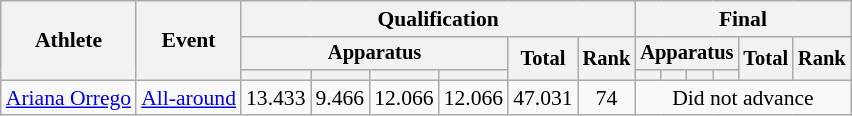<table class="wikitable" style="font-size:90%">
<tr>
<th rowspan=3>Athlete</th>
<th rowspan=3>Event</th>
<th colspan=6>Qualification</th>
<th colspan=6>Final</th>
</tr>
<tr style="font-size:95%">
<th colspan=4>Apparatus</th>
<th rowspan=2>Total</th>
<th rowspan=2>Rank</th>
<th colspan=4>Apparatus</th>
<th rowspan=2>Total</th>
<th rowspan=2>Rank</th>
</tr>
<tr style="font-size:95%">
<th></th>
<th></th>
<th></th>
<th></th>
<th></th>
<th></th>
<th></th>
<th></th>
</tr>
<tr align=center>
<td align=left><a href='#'>Ariana Orrego</a></td>
<td align=left><a href='#'>All-around</a></td>
<td>13.433</td>
<td>9.466</td>
<td>12.066</td>
<td>12.066</td>
<td>47.031</td>
<td>74</td>
<td colspan=6>Did not advance</td>
</tr>
</table>
